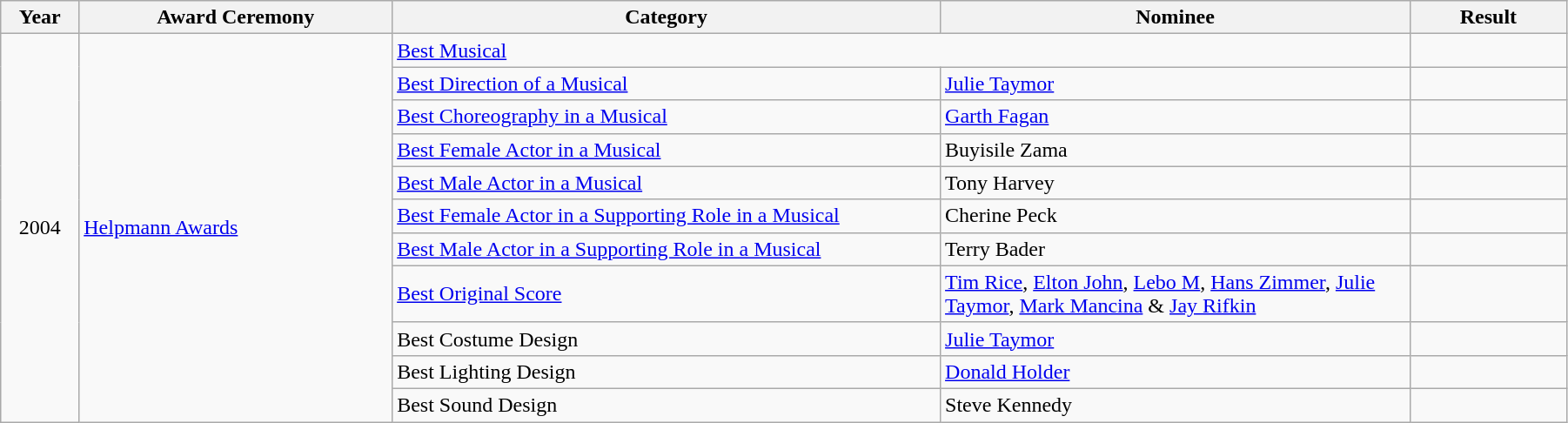<table class="wikitable" width="95%">
<tr>
<th width="5%">Year</th>
<th width="20%">Award Ceremony</th>
<th width="35%">Category</th>
<th width="30%">Nominee</th>
<th width="10%">Result</th>
</tr>
<tr>
<td rowspan="11" align="center">2004</td>
<td rowspan="11"><a href='#'>Helpmann Awards</a></td>
<td colspan="2"><a href='#'>Best Musical</a></td>
<td></td>
</tr>
<tr>
<td><a href='#'>Best Direction of a Musical</a></td>
<td><a href='#'>Julie Taymor</a></td>
<td></td>
</tr>
<tr>
<td><a href='#'>Best Choreography in a Musical</a></td>
<td><a href='#'>Garth Fagan</a></td>
<td></td>
</tr>
<tr>
<td><a href='#'>Best Female Actor in a Musical</a></td>
<td>Buyisile Zama</td>
<td></td>
</tr>
<tr>
<td><a href='#'>Best Male Actor in a Musical</a></td>
<td>Tony Harvey</td>
<td></td>
</tr>
<tr>
<td><a href='#'>Best Female Actor in a Supporting Role in a Musical</a></td>
<td>Cherine Peck</td>
<td></td>
</tr>
<tr>
<td><a href='#'>Best Male Actor in a Supporting Role in a Musical</a></td>
<td>Terry Bader</td>
<td></td>
</tr>
<tr>
<td><a href='#'>Best Original Score</a></td>
<td><a href='#'>Tim Rice</a>, <a href='#'>Elton John</a>, <a href='#'>Lebo M</a>, <a href='#'>Hans Zimmer</a>, <a href='#'>Julie Taymor</a>, <a href='#'>Mark Mancina</a> & <a href='#'>Jay Rifkin</a></td>
<td></td>
</tr>
<tr>
<td>Best Costume Design</td>
<td><a href='#'>Julie Taymor</a></td>
<td></td>
</tr>
<tr>
<td>Best Lighting Design</td>
<td><a href='#'>Donald Holder</a></td>
<td></td>
</tr>
<tr>
<td>Best Sound Design</td>
<td>Steve Kennedy</td>
<td></td>
</tr>
</table>
